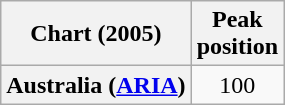<table class="wikitable plainrowheaders" style="text-align:center">
<tr>
<th scope="col">Chart (2005)</th>
<th scope="col">Peak<br>position</th>
</tr>
<tr>
<th scope="row">Australia (<a href='#'>ARIA</a>)</th>
<td>100</td>
</tr>
</table>
